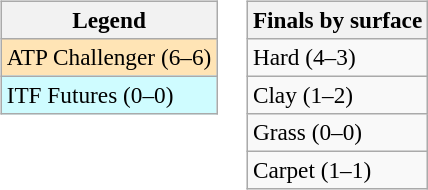<table>
<tr valign=top>
<td><br><table class=wikitable style=font-size:97%>
<tr>
<th>Legend</th>
</tr>
<tr bgcolor=moccasin>
<td>ATP Challenger (6–6)</td>
</tr>
<tr bgcolor=cffcff>
<td>ITF Futures (0–0)</td>
</tr>
</table>
</td>
<td><br><table class=wikitable style=font-size:97%>
<tr>
<th>Finals by surface</th>
</tr>
<tr>
<td>Hard (4–3)</td>
</tr>
<tr>
<td>Clay (1–2)</td>
</tr>
<tr>
<td>Grass (0–0)</td>
</tr>
<tr>
<td>Carpet (1–1)</td>
</tr>
</table>
</td>
</tr>
</table>
